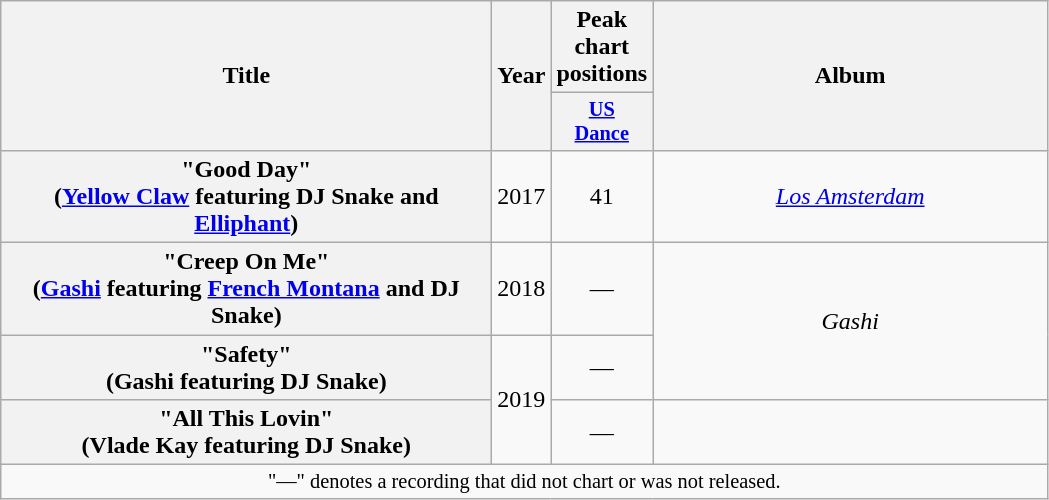<table class="wikitable plainrowheaders" style="text-align:center;">
<tr>
<th scope="col" rowspan="2" style="width:20em;">Title</th>
<th scope="col" rowspan="2" style="width:1em;">Year</th>
<th scope="col" colspan="1">Peak chart positions</th>
<th scope="col" rowspan="2" style="width:16em;">Album</th>
</tr>
<tr>
<th scope="col" style="width:3em;font-size:85%;"><a href='#'>US<br>Dance</a><br></th>
</tr>
<tr>
<th scope="row">"Good Day"<br><span>(<a href='#'>Yellow Claw</a> featuring DJ Snake and <a href='#'>Elliphant</a>)</span></th>
<td>2017</td>
<td>41</td>
<td><em><a href='#'>Los Amsterdam</a></em></td>
</tr>
<tr>
<th scope="row">"Creep On Me" <br><span>(<a href='#'>Gashi</a> featuring <a href='#'>French Montana</a> and DJ Snake)</span></th>
<td>2018</td>
<td>—</td>
<td rowspan="2"><em>Gashi</em></td>
</tr>
<tr>
<th scope="row">"Safety" <br><span>(Gashi featuring DJ Snake)</span></th>
<td rowspan="2">2019</td>
<td>—</td>
</tr>
<tr>
<th scope="row">"All This Lovin" <br><span>(Vlade Kay featuring DJ Snake)</span></th>
<td>—</td>
<td></td>
</tr>
<tr>
<td colspan="4" style="font-size:85%">"—" denotes a recording that did not chart or was not released.</td>
</tr>
</table>
